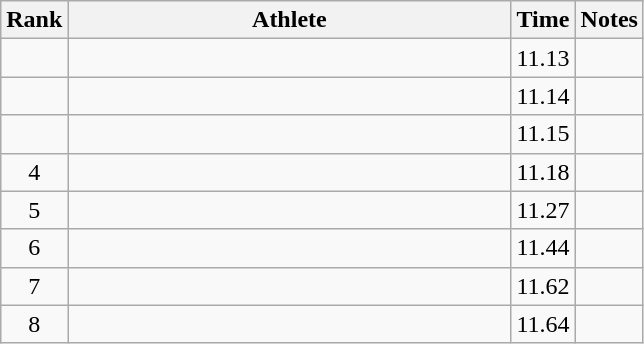<table class="wikitable" style="text-align:center">
<tr>
<th>Rank</th>
<th Style="width:18em">Athlete</th>
<th>Time</th>
<th>Notes</th>
</tr>
<tr>
<td></td>
<td style="text-align:left"></td>
<td>11.13</td>
<td></td>
</tr>
<tr>
<td></td>
<td style="text-align:left"></td>
<td>11.14</td>
<td></td>
</tr>
<tr>
<td></td>
<td style="text-align:left"></td>
<td>11.15</td>
<td></td>
</tr>
<tr>
<td>4</td>
<td style="text-align:left"></td>
<td>11.18</td>
<td></td>
</tr>
<tr>
<td>5</td>
<td style="text-align:left"></td>
<td>11.27</td>
<td></td>
</tr>
<tr>
<td>6</td>
<td style="text-align:left"></td>
<td>11.44</td>
<td></td>
</tr>
<tr>
<td>7</td>
<td style="text-align:left"></td>
<td>11.62</td>
<td></td>
</tr>
<tr>
<td>8</td>
<td style="text-align:left"></td>
<td>11.64</td>
<td></td>
</tr>
</table>
